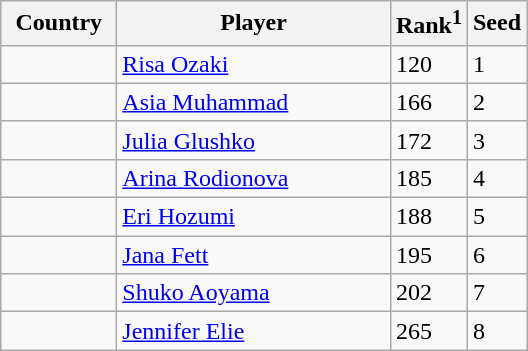<table class="sortable wikitable">
<tr>
<th width="70">Country</th>
<th width="175">Player</th>
<th>Rank<sup>1</sup></th>
<th>Seed</th>
</tr>
<tr>
<td></td>
<td><a href='#'>Risa Ozaki</a></td>
<td>120</td>
<td>1</td>
</tr>
<tr>
<td></td>
<td><a href='#'>Asia Muhammad</a></td>
<td>166</td>
<td>2</td>
</tr>
<tr>
<td></td>
<td><a href='#'>Julia Glushko</a></td>
<td>172</td>
<td>3</td>
</tr>
<tr>
<td></td>
<td><a href='#'>Arina Rodionova</a></td>
<td>185</td>
<td>4</td>
</tr>
<tr>
<td></td>
<td><a href='#'>Eri Hozumi</a></td>
<td>188</td>
<td>5</td>
</tr>
<tr>
<td></td>
<td><a href='#'>Jana Fett</a></td>
<td>195</td>
<td>6</td>
</tr>
<tr>
<td></td>
<td><a href='#'>Shuko Aoyama</a></td>
<td>202</td>
<td>7</td>
</tr>
<tr>
<td></td>
<td><a href='#'>Jennifer Elie</a></td>
<td>265</td>
<td>8</td>
</tr>
</table>
